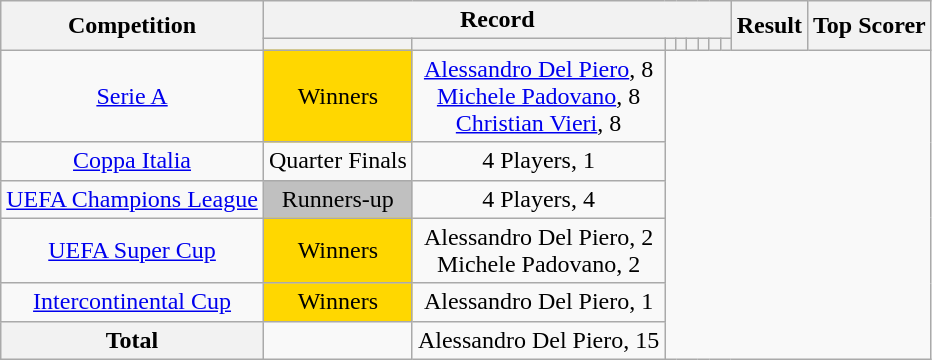<table class="wikitable" style="text-align: center">
<tr>
<th rowspan=2>Competition</th>
<th colspan=8>Record</th>
<th rowspan=2>Result</th>
<th rowspan=2>Top Scorer</th>
</tr>
<tr>
<th></th>
<th></th>
<th></th>
<th></th>
<th></th>
<th></th>
<th></th>
<th></th>
</tr>
<tr>
<td><a href='#'>Serie A</a><br></td>
<td style="background:gold;">Winners</td>
<td> <a href='#'>Alessandro Del Piero</a>, 8<br> <a href='#'>Michele Padovano</a>, 8<br> <a href='#'>Christian Vieri</a>, 8</td>
</tr>
<tr>
<td><a href='#'>Coppa Italia</a><br></td>
<td>Quarter Finals</td>
<td>4 Players, 1</td>
</tr>
<tr>
<td><a href='#'>UEFA Champions League</a><br></td>
<td style="background:silver;">Runners-up</td>
<td>4 Players, 4</td>
</tr>
<tr>
<td><a href='#'>UEFA Super Cup</a><br></td>
<td style="background:gold;">Winners</td>
<td> Alessandro Del Piero, 2<br> Michele Padovano, 2</td>
</tr>
<tr>
<td><a href='#'>Intercontinental Cup</a><br></td>
<td style="background:gold;">Winners</td>
<td> Alessandro Del Piero, 1</td>
</tr>
<tr>
<th>Total<br></th>
<td></td>
<td> Alessandro Del Piero, 15</td>
</tr>
</table>
